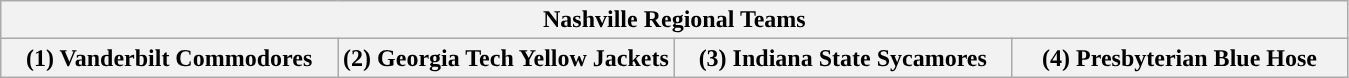<table class="wikitable">
<tr>
<th colspan=4>Nashville Regional Teams</th>
</tr>
<tr>
<th style="width: 25%; ">(1) Vanderbilt Commodores</th>
<th style="width: 25%; ">(2) Georgia Tech Yellow Jackets</th>
<th style="width: 25%; ">(3) Indiana State Sycamores</th>
<th style="width: 25%; ">(4) Presbyterian Blue Hose</th>
</tr>
</table>
